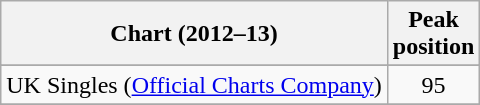<table class="wikitable sortable">
<tr>
<th>Chart (2012–13)</th>
<th>Peak<br>position</th>
</tr>
<tr>
</tr>
<tr>
<td>UK Singles (<a href='#'>Official Charts Company</a>)</td>
<td style="text-align:center;">95</td>
</tr>
<tr>
</tr>
</table>
